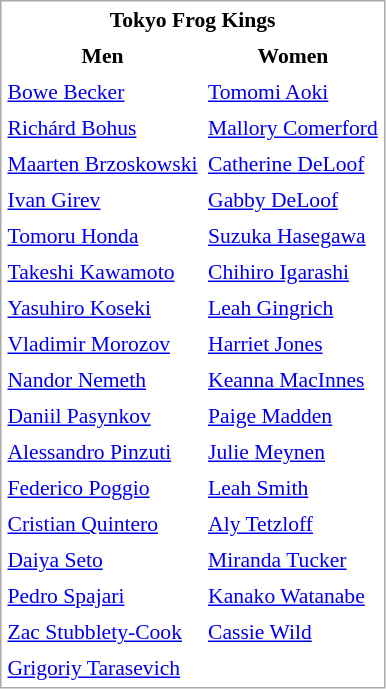<table cellspacing="1" cellpadding="3" style="border:1px solid #AAAAAA;font-size:90%">
<tr>
<th colspan=2> Tokyo Frog Kings</th>
</tr>
<tr>
<th>Men</th>
<th>Women</th>
</tr>
<tr>
<td> <a href='#'>Bowe Becker</a></td>
<td> <a href='#'>Tomomi Aoki</a></td>
</tr>
<tr>
<td> <a href='#'>Richárd Bohus</a></td>
<td> <a href='#'>Mallory Comerford</a></td>
</tr>
<tr>
<td> <a href='#'>Maarten Brzoskowski</a></td>
<td> <a href='#'>Catherine DeLoof</a></td>
</tr>
<tr>
<td> <a href='#'>Ivan Girev</a></td>
<td> <a href='#'>Gabby DeLoof</a></td>
</tr>
<tr>
<td> <a href='#'>Tomoru Honda</a></td>
<td> <a href='#'>Suzuka Hasegawa</a></td>
</tr>
<tr>
<td> <a href='#'>Takeshi Kawamoto</a></td>
<td> <a href='#'>Chihiro Igarashi</a></td>
</tr>
<tr>
<td> <a href='#'>Yasuhiro Koseki</a></td>
<td> <a href='#'>Leah Gingrich</a></td>
</tr>
<tr>
<td> <a href='#'>Vladimir Morozov</a></td>
<td> <a href='#'>Harriet Jones</a></td>
</tr>
<tr>
<td> <a href='#'>Nandor Nemeth</a></td>
<td> <a href='#'>Keanna MacInnes</a></td>
</tr>
<tr>
<td> <a href='#'>Daniil Pasynkov</a></td>
<td> <a href='#'>Paige Madden</a></td>
</tr>
<tr>
<td> <a href='#'>Alessandro Pinzuti</a></td>
<td> <a href='#'>Julie Meynen</a></td>
</tr>
<tr>
<td> <a href='#'>Federico Poggio</a></td>
<td> <a href='#'>Leah Smith</a></td>
</tr>
<tr>
<td> <a href='#'>Cristian Quintero</a></td>
<td> <a href='#'>Aly Tetzloff</a></td>
</tr>
<tr>
<td> <a href='#'>Daiya Seto</a></td>
<td> <a href='#'>Miranda Tucker</a></td>
</tr>
<tr>
<td> <a href='#'>Pedro Spajari</a></td>
<td> <a href='#'>Kanako Watanabe</a></td>
</tr>
<tr>
<td> <a href='#'>Zac Stubblety-Cook</a></td>
<td> <a href='#'>Cassie Wild</a></td>
</tr>
<tr>
<td> <a href='#'>Grigoriy Tarasevich</a></td>
<td></td>
</tr>
</table>
